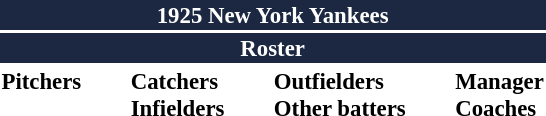<table class="toccolours" style="font-size: 95%;">
<tr>
<th colspan="10" style="background-color: #1c2841; color: white; text-align: center;">1925 New York Yankees</th>
</tr>
<tr>
<td colspan="10" style="background-color: #1c2841; color: white; text-align: center;"><strong>Roster</strong></td>
</tr>
<tr>
<td valign="top"><strong>Pitchers</strong><br>











</td>
<td width="25px"></td>
<td valign="top"><strong>Catchers</strong><br>




<strong>Infielders</strong>










</td>
<td width="25px"></td>
<td valign="top"><strong>Outfielders</strong><br>





<strong>Other batters</strong>
</td>
<td width="25px"></td>
<td valign="top"><strong>Manager</strong><br>
<strong>Coaches</strong>


</td>
</tr>
</table>
